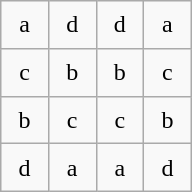<table class="wikitable" style="margin-left:auto;margin-right:auto;text-align:center;width:8em;height:8em;table-layout:fixed;">
<tr>
<td>a</td>
<td>d</td>
<td>d</td>
<td>a</td>
</tr>
<tr>
<td>c</td>
<td>b</td>
<td>b</td>
<td>c</td>
</tr>
<tr>
<td>b</td>
<td>c</td>
<td>c</td>
<td>b</td>
</tr>
<tr>
<td>d</td>
<td>a</td>
<td>a</td>
<td>d</td>
</tr>
</table>
